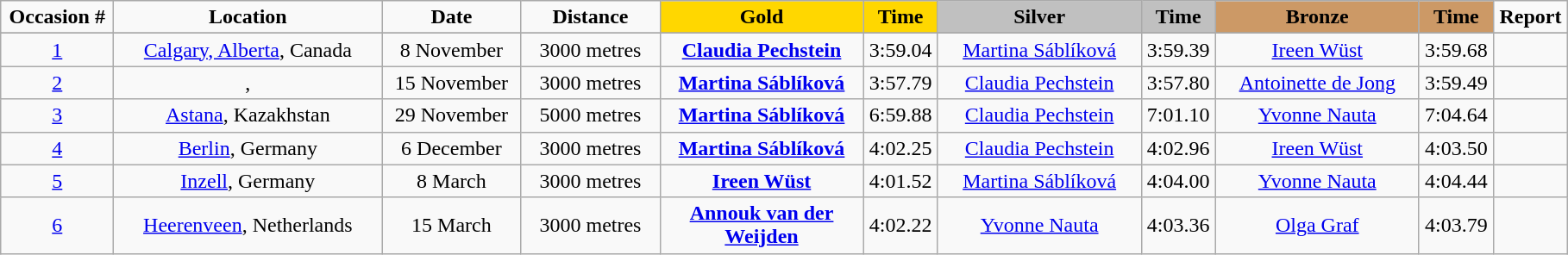<table class="wikitable">
<tr>
<td width="80" align="center"><strong>Occasion #</strong></td>
<td width="200" align="center"><strong>Location</strong></td>
<td width="100" align="center"><strong>Date</strong></td>
<td width="100" align="center"><strong>Distance</strong></td>
<td width="150" bgcolor="gold" align="center"><strong>Gold</strong></td>
<td width="50" bgcolor="gold" align="center"><strong>Time</strong></td>
<td width="150" bgcolor="silver" align="center"><strong>Silver</strong></td>
<td width="50" bgcolor="silver" align="center"><strong>Time</strong></td>
<td width="150" bgcolor="#CC9966" align="center"><strong>Bronze</strong></td>
<td width="50" bgcolor="#CC9966" align="center"><strong>Time</strong></td>
<td width="50" align="center"><strong>Report</strong></td>
</tr>
<tr bgcolor="#cccccc">
</tr>
<tr>
<td align="center"><a href='#'>1</a></td>
<td align="center"><a href='#'>Calgary, Alberta</a>, Canada</td>
<td align="center">8 November</td>
<td align="center">3000 metres</td>
<td align="center"><strong><a href='#'>Claudia Pechstein</a></strong><br><small></small></td>
<td align="center">3:59.04</td>
<td align="center"><a href='#'>Martina Sáblíková</a><br><small></small></td>
<td align="center">3:59.39</td>
<td align="center"><a href='#'>Ireen Wüst</a><br><small></small></td>
<td align="center">3:59.68</td>
<td align="center"></td>
</tr>
<tr>
<td align="center"><a href='#'>2</a></td>
<td align="center">, </td>
<td align="center">15 November</td>
<td align="center">3000 metres</td>
<td align="center"><strong><a href='#'>Martina Sáblíková</a></strong><br><small></small></td>
<td align="center">3:57.79</td>
<td align="center"><a href='#'>Claudia Pechstein</a><br><small></small></td>
<td align="center">3:57.80</td>
<td align="center"><a href='#'>Antoinette de Jong</a><br><small></small></td>
<td align="center">3:59.49<br><strong></strong></td>
<td align="center"></td>
</tr>
<tr>
<td align="center"><a href='#'>3</a></td>
<td align="center"><a href='#'>Astana</a>, Kazakhstan</td>
<td align="center">29 November</td>
<td align="center">5000 metres</td>
<td align="center"><strong><a href='#'>Martina Sáblíková</a></strong><br><small></small></td>
<td align="center">6:59.88</td>
<td align="center"><a href='#'>Claudia Pechstein</a><br><small></small></td>
<td align="center">7:01.10</td>
<td align="center"><a href='#'>Yvonne Nauta</a><br><small></small></td>
<td align="center">7:04.64</td>
<td align="center"></td>
</tr>
<tr>
<td align="center"><a href='#'>4</a></td>
<td align="center"><a href='#'>Berlin</a>, Germany</td>
<td align="center">6 December</td>
<td align="center">3000 metres</td>
<td align="center"><strong><a href='#'>Martina Sáblíková</a></strong><br><small></small></td>
<td align="center">4:02.25</td>
<td align="center"><a href='#'>Claudia Pechstein</a><br><small></small></td>
<td align="center">4:02.96</td>
<td align="center"><a href='#'>Ireen Wüst</a><br><small></small></td>
<td align="center">4:03.50</td>
<td align="center"></td>
</tr>
<tr>
<td align="center"><a href='#'>5</a></td>
<td align="center"><a href='#'>Inzell</a>, Germany</td>
<td align="center">8 March</td>
<td align="center">3000 metres</td>
<td align="center"><strong><a href='#'>Ireen Wüst</a></strong><br><small></small></td>
<td align="center">4:01.52</td>
<td align="center"><a href='#'>Martina Sáblíková</a><br><small></small></td>
<td align="center">4:04.00</td>
<td align="center"><a href='#'>Yvonne Nauta</a><br><small></small></td>
<td align="center">4:04.44</td>
<td align="center"></td>
</tr>
<tr>
<td align="center"><a href='#'>6</a></td>
<td align="center"><a href='#'>Heerenveen</a>, Netherlands</td>
<td align="center">15 March</td>
<td align="center">3000 metres</td>
<td align="center"><strong><a href='#'>Annouk van der Weijden</a></strong><br><small></small></td>
<td align="center">4:02.22</td>
<td align="center"><a href='#'>Yvonne Nauta</a><br><small></small></td>
<td align="center">4:03.36</td>
<td align="center"><a href='#'>Olga Graf</a><br><small></small></td>
<td align="center">4:03.79</td>
<td align="center"></td>
</tr>
</table>
